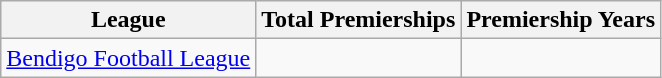<table class="wikitable">
<tr>
<th>League</th>
<th>Total Premierships</th>
<th>Premiership Years</th>
</tr>
<tr>
<td><a href='#'>Bendigo Football League</a></td>
<td></td>
<td></td>
</tr>
</table>
